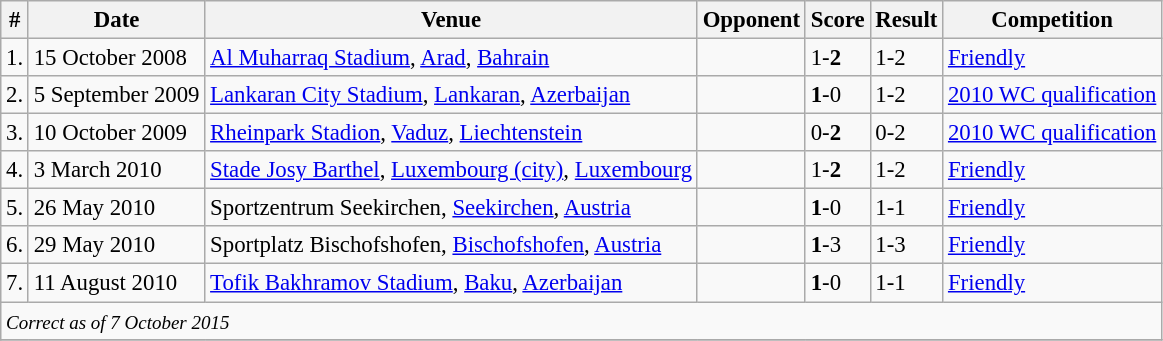<table class="wikitable" style="font-size:95%;">
<tr>
<th>#</th>
<th>Date</th>
<th>Venue</th>
<th>Opponent</th>
<th>Score</th>
<th>Result</th>
<th>Competition</th>
</tr>
<tr>
<td>1.</td>
<td>15 October 2008</td>
<td><a href='#'>Al Muharraq Stadium</a>, <a href='#'>Arad</a>, <a href='#'>Bahrain</a></td>
<td></td>
<td>1-<strong>2</strong></td>
<td>1-2</td>
<td><a href='#'>Friendly</a></td>
</tr>
<tr>
<td>2.</td>
<td>5 September 2009</td>
<td><a href='#'>Lankaran City Stadium</a>, <a href='#'>Lankaran</a>, <a href='#'>Azerbaijan</a></td>
<td></td>
<td><strong>1</strong>-0</td>
<td>1-2</td>
<td><a href='#'>2010 WC qualification</a></td>
</tr>
<tr>
<td>3.</td>
<td>10 October 2009</td>
<td><a href='#'>Rheinpark Stadion</a>, <a href='#'>Vaduz</a>, <a href='#'>Liechtenstein</a></td>
<td></td>
<td>0-<strong>2</strong></td>
<td>0-2</td>
<td><a href='#'>2010 WC qualification</a></td>
</tr>
<tr>
<td>4.</td>
<td>3 March 2010</td>
<td><a href='#'>Stade Josy Barthel</a>, <a href='#'>Luxembourg (city)</a>, <a href='#'>Luxembourg</a></td>
<td></td>
<td>1-<strong>2</strong></td>
<td>1-2</td>
<td><a href='#'>Friendly</a></td>
</tr>
<tr>
<td>5.</td>
<td>26 May 2010</td>
<td>Sportzentrum Seekirchen, <a href='#'>Seekirchen</a>, <a href='#'>Austria</a></td>
<td></td>
<td><strong>1</strong>-0</td>
<td>1-1</td>
<td><a href='#'>Friendly</a></td>
</tr>
<tr>
<td>6.</td>
<td>29 May 2010</td>
<td>Sportplatz Bischofshofen, <a href='#'>Bischofshofen</a>, <a href='#'>Austria</a></td>
<td></td>
<td><strong>1</strong>-3</td>
<td>1-3</td>
<td><a href='#'>Friendly</a></td>
</tr>
<tr>
<td>7.</td>
<td>11 August 2010</td>
<td><a href='#'>Tofik Bakhramov Stadium</a>, <a href='#'>Baku</a>, <a href='#'>Azerbaijan</a></td>
<td></td>
<td><strong>1</strong>-0</td>
<td>1-1</td>
<td><a href='#'>Friendly</a></td>
</tr>
<tr>
<td colspan="15"><small><em>Correct as of 7 October 2015</em></small></td>
</tr>
<tr>
</tr>
</table>
